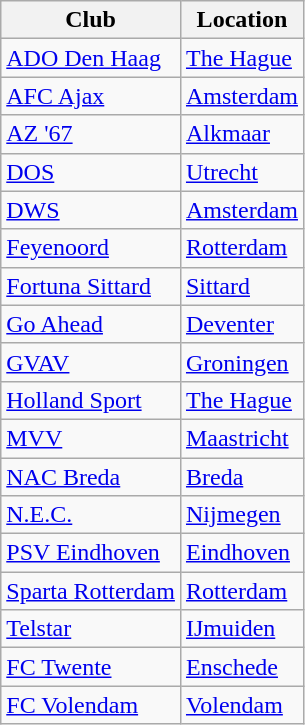<table class="wikitable sortable">
<tr>
<th>Club</th>
<th>Location</th>
</tr>
<tr>
<td><a href='#'>ADO Den Haag</a></td>
<td><a href='#'>The Hague</a></td>
</tr>
<tr>
<td><a href='#'>AFC Ajax</a></td>
<td><a href='#'>Amsterdam</a></td>
</tr>
<tr>
<td><a href='#'>AZ '67</a></td>
<td><a href='#'>Alkmaar</a></td>
</tr>
<tr>
<td><a href='#'>DOS</a></td>
<td><a href='#'>Utrecht</a></td>
</tr>
<tr>
<td><a href='#'>DWS</a></td>
<td><a href='#'>Amsterdam</a></td>
</tr>
<tr>
<td><a href='#'>Feyenoord</a></td>
<td><a href='#'>Rotterdam</a></td>
</tr>
<tr>
<td><a href='#'>Fortuna Sittard</a></td>
<td><a href='#'>Sittard</a></td>
</tr>
<tr>
<td><a href='#'>Go Ahead</a></td>
<td><a href='#'>Deventer</a></td>
</tr>
<tr>
<td><a href='#'>GVAV</a></td>
<td><a href='#'>Groningen</a></td>
</tr>
<tr>
<td><a href='#'>Holland Sport</a></td>
<td><a href='#'>The Hague</a></td>
</tr>
<tr>
<td><a href='#'>MVV</a></td>
<td><a href='#'>Maastricht</a></td>
</tr>
<tr>
<td><a href='#'>NAC Breda</a></td>
<td><a href='#'>Breda</a></td>
</tr>
<tr>
<td><a href='#'>N.E.C.</a></td>
<td><a href='#'>Nijmegen</a></td>
</tr>
<tr>
<td><a href='#'>PSV Eindhoven</a></td>
<td><a href='#'>Eindhoven</a></td>
</tr>
<tr>
<td><a href='#'>Sparta Rotterdam</a></td>
<td><a href='#'>Rotterdam</a></td>
</tr>
<tr>
<td><a href='#'>Telstar</a></td>
<td><a href='#'>IJmuiden</a></td>
</tr>
<tr>
<td><a href='#'>FC Twente</a></td>
<td><a href='#'>Enschede</a></td>
</tr>
<tr>
<td><a href='#'>FC Volendam</a></td>
<td><a href='#'>Volendam</a></td>
</tr>
</table>
